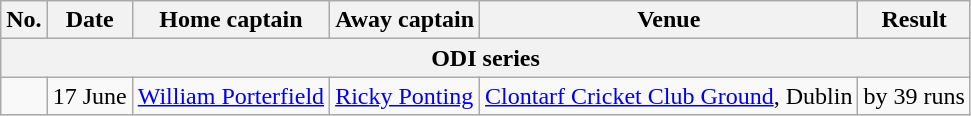<table class="wikitable">
<tr>
<th>No.</th>
<th>Date</th>
<th>Home captain</th>
<th>Away captain</th>
<th>Venue</th>
<th>Result</th>
</tr>
<tr>
<th colspan="9">ODI series</th>
</tr>
<tr>
<td></td>
<td>17 June</td>
<td><a href='#'>William Porterfield</a></td>
<td><a href='#'>Ricky Ponting</a></td>
<td><a href='#'>Clontarf Cricket Club Ground</a>, Dublin</td>
<td> by 39 runs</td>
</tr>
</table>
